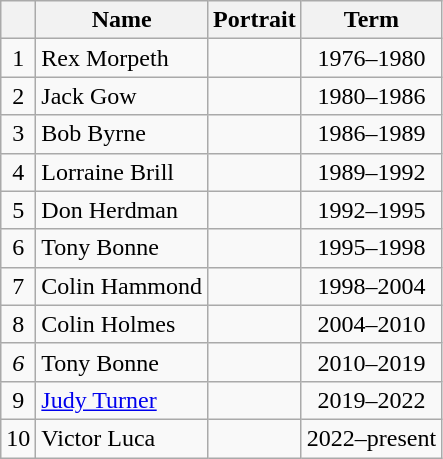<table class="wikitable">
<tr>
<th></th>
<th>Name</th>
<th>Portrait</th>
<th>Term</th>
</tr>
<tr>
<td align=center>1</td>
<td>Rex Morpeth</td>
<td></td>
<td align=center>1976–1980</td>
</tr>
<tr>
<td align=center>2</td>
<td>Jack Gow</td>
<td></td>
<td align=center>1980–1986</td>
</tr>
<tr>
<td align=center>3</td>
<td>Bob Byrne</td>
<td></td>
<td align=center>1986–1989</td>
</tr>
<tr>
<td align=center>4</td>
<td>Lorraine Brill</td>
<td></td>
<td align=center>1989–1992</td>
</tr>
<tr>
<td align=center>5</td>
<td>Don Herdman</td>
<td></td>
<td align=center>1992–1995</td>
</tr>
<tr>
<td align=center>6</td>
<td>Tony Bonne</td>
<td></td>
<td align=center>1995–1998</td>
</tr>
<tr>
<td align=center>7</td>
<td>Colin Hammond</td>
<td></td>
<td align=center>1998–2004</td>
</tr>
<tr>
<td align=center>8</td>
<td>Colin Holmes</td>
<td></td>
<td align=center>2004–2010</td>
</tr>
<tr>
<td align=center><em>6</em></td>
<td>Tony Bonne</td>
<td></td>
<td align=center>2010–2019</td>
</tr>
<tr>
<td align=center>9</td>
<td><a href='#'>Judy Turner</a></td>
<td></td>
<td align=center>2019–2022</td>
</tr>
<tr>
<td align=center>10</td>
<td>Victor Luca</td>
<td></td>
<td align=center>2022–present</td>
</tr>
</table>
